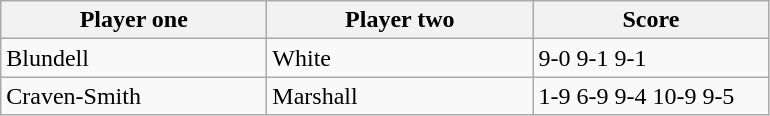<table class="wikitable">
<tr>
<th width=170>Player one</th>
<th width=170>Player two</th>
<th width=150>Score</th>
</tr>
<tr>
<td> Blundell</td>
<td> White</td>
<td>9-0 9-1 9-1</td>
</tr>
<tr>
<td> Craven-Smith</td>
<td> Marshall</td>
<td>1-9 6-9 9-4 10-9 9-5</td>
</tr>
</table>
